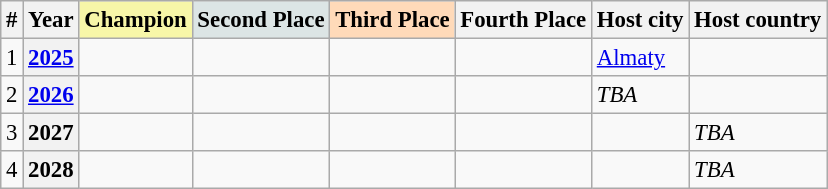<table class="wikitable sortable plainrowheaders" style="font-size: 95%;">
<tr>
<th scope="col">#</th>
<th scope="col">Year</th>
<th scope="col" style="background:#F7F6A8"> Champion</th>
<th scope="col" style="background:#DCE5E5"> Second Place</th>
<th scope="col" style="background:#FFDAB9"> Third Place</th>
<th scope="col">Fourth Place</th>
<th scope="col">Host city</th>
<th scope="col">Host country</th>
</tr>
<tr>
<td align=center>1</td>
<th scope="row" style="text-align:center;"><a href='#'>2025</a></th>
<td> </td>
<td></td>
<td></td>
<td></td>
<td><a href='#'>Almaty</a></td>
<td></td>
</tr>
<tr>
<td align=center>2</td>
<th scope="row" style="text-align:center;"><a href='#'>2026</a></th>
<td></td>
<td></td>
<td></td>
<td></td>
<td><em>TBA</em></td>
<td></td>
</tr>
<tr>
<td align=center>3</td>
<th scope="row" style="text-align:center;">2027</th>
<td></td>
<td></td>
<td></td>
<td></td>
<td></td>
<td><em>TBA</em></td>
</tr>
<tr>
<td align=center>4</td>
<th scope="row" style="text-align:center;">2028</th>
<td></td>
<td></td>
<td></td>
<td></td>
<td></td>
<td><em>TBA</em></td>
</tr>
</table>
